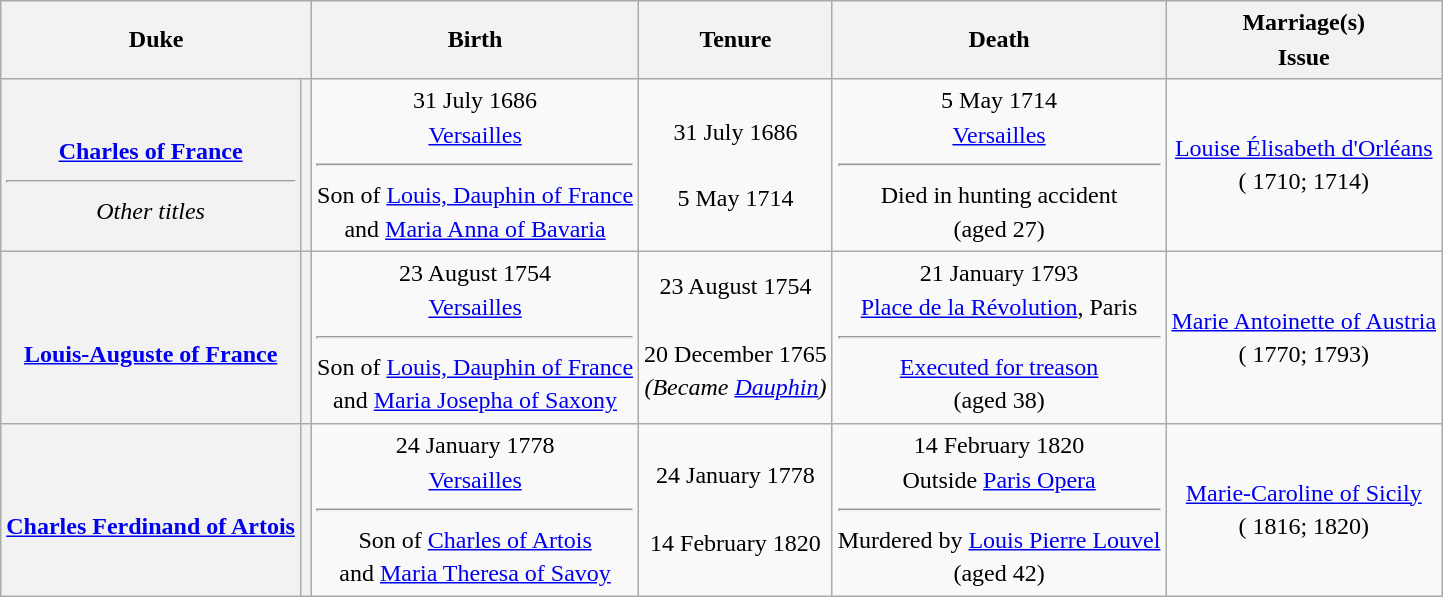<table class="wikitable" style="line-height:1.4em; text-align:center">
<tr>
<th colspan=2>Duke</th>
<th>Birth</th>
<th>Tenure</th>
<th>Death</th>
<th>Marriage(s)<br>Issue</th>
</tr>
<tr>
<th style="font-weight:normal"><br><strong><a href='#'>Charles of France</a></strong><hr><em>Other titles</em><br></th>
<th style="font-weight:normal"></th>
<td>31 July 1686<br><a href='#'>Versailles</a><hr>Son of <a href='#'>Louis, Dauphin of France</a><br>and <a href='#'>Maria Anna of Bavaria</a></td>
<td>31 July 1686<br><br>5 May 1714</td>
<td>5 May 1714<br><a href='#'>Versailles</a><hr>Died in hunting accident<br>(aged 27)</td>
<td><a href='#'>Louise Élisabeth d'Orléans</a><br>( 1710;  1714)<br></td>
</tr>
<tr>
<th style="font-weight:normal"><br><strong><a href='#'>Louis-Auguste of France<br></a></strong></th>
<th style="font-weight:normal"></th>
<td>23 August 1754<br><a href='#'>Versailles</a><hr>Son of <a href='#'>Louis, Dauphin of France</a><br>and <a href='#'>Maria Josepha of Saxony</a></td>
<td>23 August 1754<br><br>20 December 1765<br><em>(Became <a href='#'>Dauphin</a>)</em></td>
<td>21 January 1793<br><a href='#'>Place de la Révolution</a>, Paris<hr><a href='#'>Executed for treason</a><br>(aged 38)</td>
<td><a href='#'>Marie Antoinette of Austria</a><br>( 1770;  1793)<br></td>
</tr>
<tr>
<th style="font-weight:normal"><br><strong><a href='#'>Charles Ferdinand of Artois</a></strong></th>
<th style="font-weight:normal"></th>
<td>24 January 1778<br><a href='#'>Versailles</a><hr>Son of <a href='#'>Charles of Artois</a><br>and <a href='#'>Maria Theresa of Savoy</a></td>
<td>24 January 1778<br><br>14 February 1820</td>
<td>14 February 1820<br>Outside <a href='#'>Paris Opera</a><hr>Murdered by <a href='#'>Louis Pierre Louvel</a><br>(aged 42)</td>
<td><a href='#'>Marie-Caroline of Sicily</a><br>( 1816;  1820)<br></td>
</tr>
</table>
